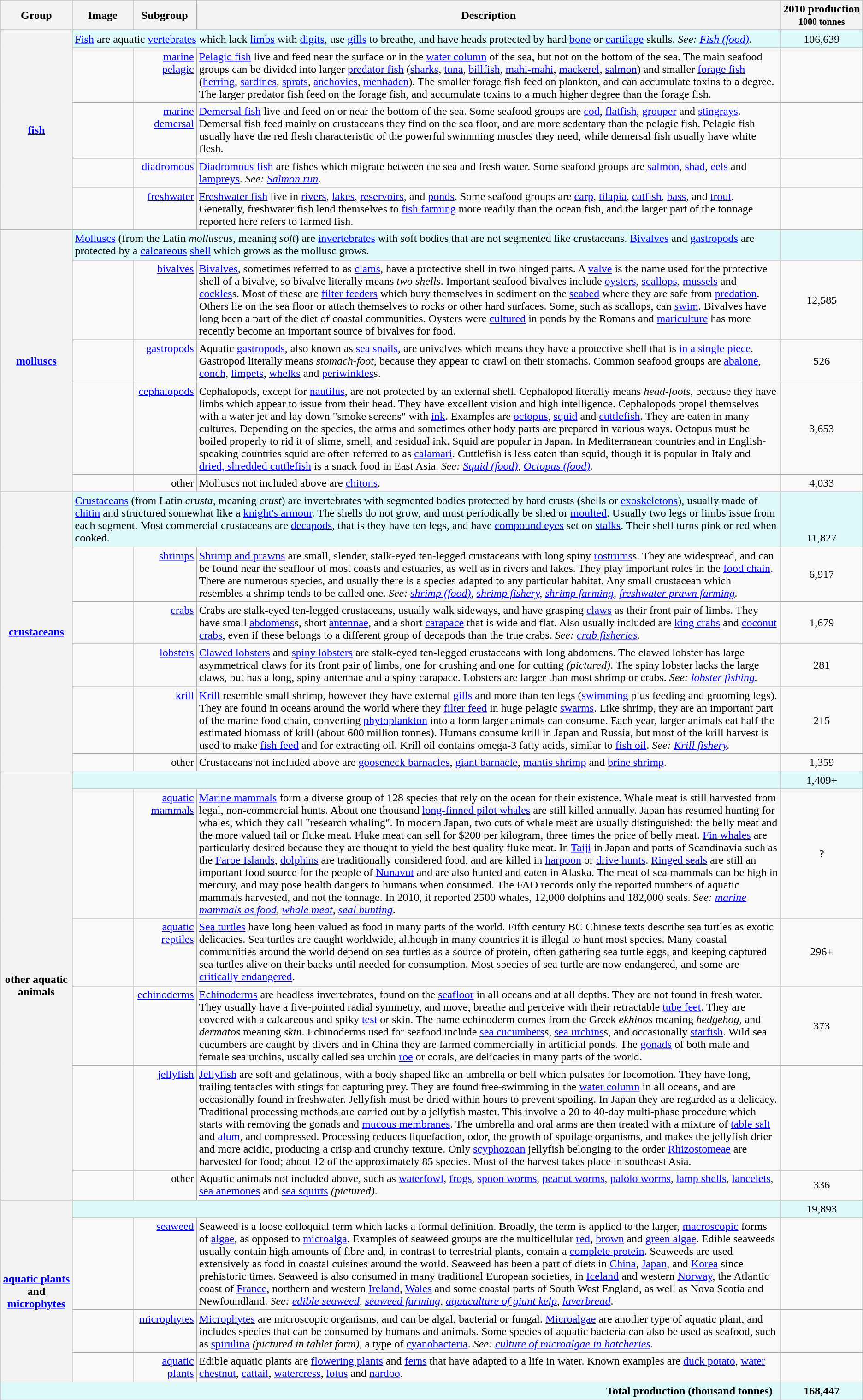<table class="wikitable sortable" border="1" style="border-spacing:0 style="width:100%">
<tr>
<th>Group</th>
<th style="width:80px;">Image</th>
<th>Subgroup</th>
<th>Description</th>
<th style="width:80px;">2010 production<br><small>1000 tonnes</small></th>
</tr>
<tr>
<th rowspan=5><a href='#'>fish</a></th>
<td colspan="3" style="text-align:left; background:#ddf8f8;"><a href='#'>Fish</a> are aquatic <a href='#'>vertebrates</a> which lack <a href='#'>limbs</a> with <a href='#'>digits</a>, use <a href='#'>gills</a> to breathe, and have heads protected by hard <a href='#'>bone</a> or <a href='#'>cartilage</a> skulls. <em>See: <a href='#'>Fish (food)</a>.</em> </td>
<td style="vertical-align:bottom; text-align:center; background:#ddf8f8;">106,639</td>
</tr>
<tr>
<td></td>
<td style="text-align:right; vertical-align:top;"><a href='#'>marine<br>pelagic</a></td>
<td valign= top><a href='#'>Pelagic fish</a> live and feed near the surface or in the <a href='#'>water column</a> of the sea, but not on the bottom of the sea. The main seafood groups can be divided into larger <a href='#'>predator fish</a> (<a href='#'>sharks</a>, <a href='#'>tuna</a>, <a href='#'>billfish</a>, <a href='#'>mahi-mahi</a>, <a href='#'>mackerel</a>, <a href='#'>salmon</a>) and smaller <a href='#'>forage fish</a> (<a href='#'>herring</a>, <a href='#'>sardines</a>, <a href='#'>sprats</a>, <a href='#'>anchovies</a>, <a href='#'>menhaden</a>). The smaller forage fish feed on plankton, and can accumulate toxins to a degree. The larger predator fish feed on the forage fish, and accumulate toxins to a much higher degree than the forage fish.</td>
<td></td>
</tr>
<tr>
<td></td>
<td style="text-align:right; vertical-align:top;"><a href='#'>marine<br>demersal</a></td>
<td valign= top><a href='#'>Demersal fish</a> live and feed on or near the bottom of the sea. Some seafood groups are <a href='#'>cod</a>, <a href='#'>flatfish</a>, <a href='#'>grouper</a> and <a href='#'>stingrays</a>. Demersal fish feed mainly on crustaceans they find on the sea floor, and are more sedentary than the pelagic fish. Pelagic fish usually have the red flesh characteristic of the powerful swimming muscles they need, while demersal fish usually have white flesh.</td>
<td></td>
</tr>
<tr>
<td></td>
<td style="text-align:right; vertical-align:top;"><a href='#'>diadromous</a></td>
<td valign= top><a href='#'>Diadromous fish</a> are fishes which migrate between the sea and fresh water. Some seafood groups are <a href='#'>salmon</a>, <a href='#'>shad</a>, <a href='#'>eels</a> and <a href='#'>lampreys</a>. <em>See: <a href='#'>Salmon run</a>.</em></td>
<td></td>
</tr>
<tr>
<td></td>
<td style="text-align:right; vertical-align:top;"><a href='#'>freshwater</a></td>
<td valign= top><a href='#'>Freshwater fish</a> live in <a href='#'>rivers</a>, <a href='#'>lakes</a>, <a href='#'>reservoirs</a>, and <a href='#'>ponds</a>. Some seafood groups are <a href='#'>carp</a>, <a href='#'>tilapia</a>, <a href='#'>catfish</a>, <a href='#'>bass</a>, and <a href='#'>trout</a>. Generally, freshwater fish lend themselves to <a href='#'>fish farming</a> more readily than the ocean fish, and the larger part of the tonnage reported here refers to farmed fish.</td>
<td></td>
</tr>
<tr>
<th rowspan=5><a href='#'>molluscs</a></th>
<td colspan="3" style="text-align:left; background:#ddf8f8;"><a href='#'>Molluscs</a> (from the Latin <em>molluscus</em>, meaning <em>soft</em>) are <a href='#'>invertebrates</a> with soft bodies that are not segmented like crustaceans. <a href='#'>Bivalves</a> and <a href='#'>gastropods</a> are protected by a <a href='#'>calcareous</a> <a href='#'>shell</a> which grows as the mollusc grows. </td>
<td valign=bottom style="background:#ddf8f8;"></td>
</tr>
<tr>
<td></td>
<td style="text-align:right; vertical-align:top;"><a href='#'>bivalves</a></td>
<td valign= top><a href='#'>Bivalves</a>, sometimes referred to as <a href='#'>clams</a>, have a protective shell in two hinged parts. A <a href='#'>valve</a> is the name used for the protective shell of a bivalve, so bivalve literally means <em>two shells</em>. Important seafood bivalves include <a href='#'>oysters</a>, <a href='#'>scallops</a>, <a href='#'>mussels</a> and <a href='#'>cockles</a>s. Most of these are <a href='#'>filter feeders</a> which bury themselves in sediment on the <a href='#'>seabed</a> where they are safe from <a href='#'>predation</a>. Others lie on the sea floor or attach themselves to rocks or other hard surfaces. Some, such as scallops, can <a href='#'>swim</a>. Bivalves have long been a part of the diet of coastal communities. Oysters were <a href='#'>cultured</a> in ponds by the Romans and <a href='#'>mariculture</a> has more recently become an important source of bivalves for food.</td>
<td align=center>12,585</td>
</tr>
<tr>
<td></td>
<td style="text-align:right; vertical-align:top;"><a href='#'>gastropods</a></td>
<td valign= top>Aquatic <a href='#'>gastropods</a>, also known as <a href='#'>sea snails</a>, are univalves which means they have a protective shell that is <a href='#'>in a single piece</a>. Gastropod literally means <em>stomach-foot</em>, because they appear to crawl on their stomachs. Common seafood groups are <a href='#'>abalone</a>, <a href='#'>conch</a>, <a href='#'>limpets</a>, <a href='#'>whelks</a> and <a href='#'>periwinkles</a>s.</td>
<td align=center>526</td>
</tr>
<tr>
<td></td>
<td style="text-align:right; vertical-align:top;"><a href='#'>cephalopods</a></td>
<td valign= top>Cephalopods, except for <a href='#'>nautilus</a>, are not protected by an external shell. Cephalopod literally means <em>head-foots</em>, because they have limbs which appear to issue from their head. They have excellent vision and high intelligence. Cephalopods propel themselves with a water jet and lay down "smoke screens" with <a href='#'>ink</a>. Examples are <a href='#'>octopus</a>, <a href='#'>squid</a> and <a href='#'>cuttlefish</a>. They are eaten in many cultures. Depending on the species, the arms and sometimes other body parts are prepared in various ways. Octopus must be boiled properly to rid it of slime, smell, and residual ink. Squid are popular in Japan. In Mediterranean countries and in English-speaking countries squid are often referred to as <a href='#'>calamari</a>. Cuttlefish is less eaten than squid, though it is popular in Italy and <a href='#'>dried, shredded cuttlefish</a> is a snack food in East Asia. <em>See: <a href='#'>Squid (food)</a>, <a href='#'>Octopus (food)</a>.</em></td>
<td align=center>3,653</td>
</tr>
<tr>
<td></td>
<td style="text-align:right; vertical-align:top;">other</td>
<td valign= top>Molluscs not included above are <a href='#'>chitons</a>.</td>
<td align=center>4,033</td>
</tr>
<tr>
<th rowspan=6><a href='#'>crustaceans</a></th>
<td colspan="3" style="text-align:left; background:#ddf8f8;"><a href='#'>Crustaceans</a> (from Latin <em>crusta</em>, meaning <em>crust</em>) are invertebrates with segmented bodies protected by hard crusts (shells or <a href='#'>exoskeletons</a>), usually made of <a href='#'>chitin</a> and structured somewhat like a <a href='#'>knight's armour</a>. The shells do not grow, and must periodically be shed or <a href='#'>moulted</a>. Usually two legs or limbs issue from each segment. Most commercial crustaceans are <a href='#'>decapods</a>, that is they have ten legs, and have <a href='#'>compound eyes</a> set on <a href='#'>stalks</a>. Their shell turns pink or red when cooked.</td>
<td style="vertical-align:bottom; text-align:center; background:#ddf8f8;">11,827</td>
</tr>
<tr>
<td></td>
<td style="text-align:right; vertical-align:top;"><a href='#'>shrimps</a></td>
<td valign= top><a href='#'>Shrimp and prawns</a> are small, slender, stalk-eyed ten-legged crustaceans with long spiny <a href='#'>rostrums</a>s. They are widespread, and can be found near the seafloor of most coasts and estuaries, as well as in rivers and lakes. They play important roles in the <a href='#'>food chain</a>. There are numerous species, and usually there is a species adapted to any particular habitat. Any small crustacean which resembles a shrimp tends to be called one. <em>See: <a href='#'>shrimp (food)</a>, <a href='#'>shrimp fishery</a>, <a href='#'>shrimp farming</a>, <a href='#'>freshwater prawn farming</a>.</em></td>
<td align=center>6,917</td>
</tr>
<tr>
<td></td>
<td style="text-align:right; vertical-align:top;"><a href='#'>crabs</a></td>
<td valign= top>Crabs are stalk-eyed ten-legged crustaceans, usually walk sideways, and have grasping <a href='#'>claws</a> as their front pair of limbs. They have small <a href='#'>abdomens</a>s, short <a href='#'>antennae</a>, and a short <a href='#'>carapace</a> that is wide and flat. Also usually included are <a href='#'>king crabs</a> and <a href='#'>coconut crabs</a>, even if these belongs to a different group of decapods than the true crabs. <em>See: <a href='#'>crab fisheries</a>.</em></td>
<td align=center>1,679</td>
</tr>
<tr>
<td></td>
<td style="text-align:right; vertical-align:top;"><a href='#'>lobsters</a></td>
<td valign= top><a href='#'>Clawed lobsters</a> and <a href='#'>spiny lobsters</a> are stalk-eyed ten-legged crustaceans with long abdomens. The clawed lobster has large asymmetrical claws for its front pair of limbs, one for crushing and one for cutting <em>(pictured)</em>. The spiny lobster lacks the large claws, but has a long, spiny antennae and a spiny carapace. Lobsters are larger than most shrimp or crabs. <em>See: <a href='#'>lobster fishing</a>.</em></td>
<td align=center>281</td>
</tr>
<tr>
<td></td>
<td style="text-align:right; vertical-align:top;"><a href='#'>krill</a></td>
<td valign= top><a href='#'>Krill</a> resemble small shrimp, however they have external <a href='#'>gills</a> and more than ten legs (<a href='#'>swimming</a> plus feeding and grooming legs). They are found in oceans around the world where they <a href='#'>filter feed</a> in huge pelagic <a href='#'>swarms</a>. Like shrimp, they are an important part of the marine food chain, converting <a href='#'>phytoplankton</a> into a form larger animals can consume. Each year, larger animals eat half the estimated biomass of krill (about 600 million tonnes). Humans consume krill in Japan and Russia, but most of the krill harvest is used to make <a href='#'>fish feed</a> and for extracting oil. Krill oil contains omega-3 fatty acids, similar to <a href='#'>fish oil</a>. <em>See: <a href='#'>Krill fishery</a>.</em></td>
<td align=center>215</td>
</tr>
<tr>
<td></td>
<td style="text-align:right; vertical-align:top;">other</td>
<td valign= top>Crustaceans not included above are <a href='#'>gooseneck barnacles</a>, <a href='#'>giant barnacle</a>, <a href='#'>mantis shrimp</a> and <a href='#'>brine shrimp</a>.</td>
<td align=center>1,359</td>
</tr>
<tr>
<th rowspan=6>other aquatic animals</th>
<td colspan="3" style="text-align:center; background:#ddf8f8;"></td>
<td style="text-align:center; background:#ddf8f8;">1,409+</td>
</tr>
<tr>
<td><br><br><br></td>
<td style="text-align:right; vertical-align:top;"><a href='#'>aquatic mammals</a></td>
<td valign= top><a href='#'>Marine mammals</a> form a diverse group of 128 species that rely on the ocean for their existence. Whale meat is still harvested from legal, non-commercial hunts. About one thousand <a href='#'>long-finned pilot whales</a> are still killed annually. Japan has resumed hunting for whales, which they call "research whaling". In modern Japan, two cuts of whale meat are usually distinguished: the belly meat and the more valued tail or fluke meat. Fluke meat can sell for $200 per kilogram, three times the price of belly meat. <a href='#'>Fin whales</a> are particularly desired because they are thought to yield the best quality fluke meat. In <a href='#'>Taiji</a> in Japan and parts of Scandinavia such as the <a href='#'>Faroe Islands</a>, <a href='#'>dolphins</a> are traditionally considered food, and are killed in <a href='#'>harpoon</a> or <a href='#'>drive hunts</a>. <a href='#'>Ringed seals</a> are still an important food source for the people of <a href='#'>Nunavut</a> and are also hunted and eaten in Alaska. The meat of sea mammals can be high in mercury, and may pose health dangers to humans when consumed. The FAO records only the reported numbers of aquatic mammals harvested, and not the tonnage. In 2010, it reported 2500 whales, 12,000 dolphins and 182,000 seals. <em>See: <a href='#'>marine mammals as food</a>, <a href='#'>whale meat</a>, <a href='#'>seal hunting</a></em>.</td>
<td align=center>?</td>
</tr>
<tr>
<td></td>
<td style="text-align:right; vertical-align:top;"><a href='#'>aquatic reptiles</a></td>
<td valign= top><a href='#'>Sea turtles</a> have long been valued as food in many parts of the world. Fifth century BC Chinese texts describe sea turtles as exotic delicacies. Sea turtles are caught worldwide, although in many countries it is illegal to hunt most species. Many coastal communities around the world depend on sea turtles as a source of protein, often gathering sea turtle eggs, and keeping captured sea turtles alive on their backs until needed for consumption. Most species of sea turtle are now endangered, and some are <a href='#'>critically endangered</a>.</td>
<td align=center>296+</td>
</tr>
<tr>
<td></td>
<td style="text-align:right; vertical-align:top;"><a href='#'>echinoderms</a></td>
<td valign= top><a href='#'>Echinoderms</a> are headless invertebrates, found on the <a href='#'>seafloor</a> in all oceans and at all depths. They are not found in fresh water. They usually have a five-pointed radial symmetry, and move, breathe and perceive with their retractable <a href='#'>tube feet</a>. They are covered with a calcareous and spiky <a href='#'>test</a> or skin. The name echinoderm comes from the Greek <em>ekhinos</em> meaning <em>hedgehog</em>, and <em>dermatos</em> meaning <em>skin</em>. Echinoderms used for seafood include <a href='#'>sea cucumbers</a>s, <a href='#'>sea urchins</a>s, and occasionally <a href='#'>starfish</a>. Wild sea cucumbers are caught by divers and in China they are farmed commercially in artificial ponds. The <a href='#'>gonads</a> of both male and female sea urchins, usually called sea urchin <a href='#'>roe</a> or corals, are delicacies in many parts of the world.</td>
<td align=center>373</td>
</tr>
<tr>
<td></td>
<td style="text-align:right; vertical-align:top;"><a href='#'>jellyfish</a></td>
<td valign= top><a href='#'>Jellyfish</a> are soft and gelatinous, with a body shaped like an umbrella or bell which pulsates for locomotion. They have long, trailing tentacles with stings for capturing prey. They are found free-swimming in the <a href='#'>water column</a> in all oceans, and are occasionally found in freshwater. Jellyfish must be dried within hours to prevent spoiling. In Japan they are regarded as a delicacy. Traditional processing methods are carried out by a jellyfish master. This involve a 20 to 40-day multi-phase procedure which starts with removing the gonads and <a href='#'>mucous membranes</a>. The umbrella and oral arms are then treated with a mixture of <a href='#'>table salt</a> and <a href='#'>alum</a>, and compressed. Processing reduces liquefaction, odor, the growth of spoilage organisms, and makes the jellyfish drier and more acidic, producing a crisp and crunchy texture. Only <a href='#'>scyphozoan</a> jellyfish belonging to the order <a href='#'>Rhizostomeae</a> are harvested for food; about 12 of the approximately 85 species. Most of the harvest takes place in southeast Asia.</td>
<td></td>
</tr>
<tr>
<td></td>
<td style="text-align:right; vertical-align:top;">other</td>
<td valign= top>Aquatic animals not included above, such as <a href='#'>waterfowl</a>, <a href='#'>frogs</a>, <a href='#'>spoon worms</a>, <a href='#'>peanut worms</a>, <a href='#'>palolo worms</a>, <a href='#'>lamp shells</a>, <a href='#'>lancelets</a>, <a href='#'>sea anemones</a> and <a href='#'>sea squirts</a> <em>(pictured)</em>.</td>
<td align=center>336</td>
</tr>
<tr>
<th rowspan=4><a href='#'>aquatic plants</a> and <a href='#'>microphytes</a></th>
<td colspan="3" style="text-align:center; background:#ddf8f8;"></td>
<td style="text-align:center; background:#ddf8f8;">19,893</td>
</tr>
<tr>
<td><br></td>
<td style="text-align:right; vertical-align:top;"><a href='#'>seaweed</a></td>
<td valign= top>Seaweed is a loose colloquial term which lacks a formal definition. Broadly, the term is applied to the larger, <a href='#'>macroscopic</a> forms of <a href='#'>algae</a>, as opposed to <a href='#'>microalga</a>. Examples of seaweed groups are the multicellular <a href='#'>red</a>, <a href='#'>brown</a> and <a href='#'>green algae</a>. Edible seaweeds usually contain high amounts of fibre and, in contrast to terrestrial plants, contain a <a href='#'>complete protein</a>. Seaweeds are used extensively as food in coastal cuisines around the world. Seaweed has been a part of diets in <a href='#'>China</a>, <a href='#'>Japan</a>, and <a href='#'>Korea</a> since prehistoric times. Seaweed is also consumed in many traditional European societies, in <a href='#'>Iceland</a> and western <a href='#'>Norway</a>, the Atlantic coast of <a href='#'>France</a>, northern and western <a href='#'>Ireland</a>, <a href='#'>Wales</a> and some coastal parts of South West England, as well as Nova Scotia and Newfoundland. <em>See: <a href='#'>edible seaweed</a>, <a href='#'>seaweed farming</a>, <a href='#'>aquaculture of giant kelp</a>, <a href='#'>laverbread</a></em>.</td>
<td align=center></td>
</tr>
<tr>
<td></td>
<td style="text-align:right; vertical-align:top;"><a href='#'>microphytes</a></td>
<td valign= top><a href='#'>Microphytes</a> are microscopic organisms, and can be algal, bacterial or fungal. <a href='#'>Microalgae</a> are another type of aquatic plant, and includes species that can be consumed by humans and animals. Some species of aquatic bacteria can also be used as seafood, such as <a href='#'>spirulina</a> <em>(pictured in tablet form)</em>, a type of <a href='#'>cyanobacteria</a>. <em>See: <a href='#'>culture of microalgae in hatcheries</a>.</em></td>
<td align=center></td>
</tr>
<tr>
<td></td>
<td style="text-align:right; vertical-align:top;"><a href='#'>aquatic plants</a></td>
<td valign= top>Edible aquatic plants are <a href='#'>flowering plants</a> and <a href='#'>ferns</a> that have adapted to a life in water. Known examples are <a href='#'>duck potato</a>, <a href='#'>water chestnut</a>, <a href='#'>cattail</a>, <a href='#'>watercress</a>, <a href='#'>lotus</a> and <a href='#'>nardoo</a>.</td>
<td align=center></td>
</tr>
<tr style="background:#ddf8f8;">
<td colspan="4" style="text-align:right; "><strong>Total production (thousand tonnes)  </strong></td>
<td style="text-align:center; "><strong>168,447</strong></td>
</tr>
</table>
